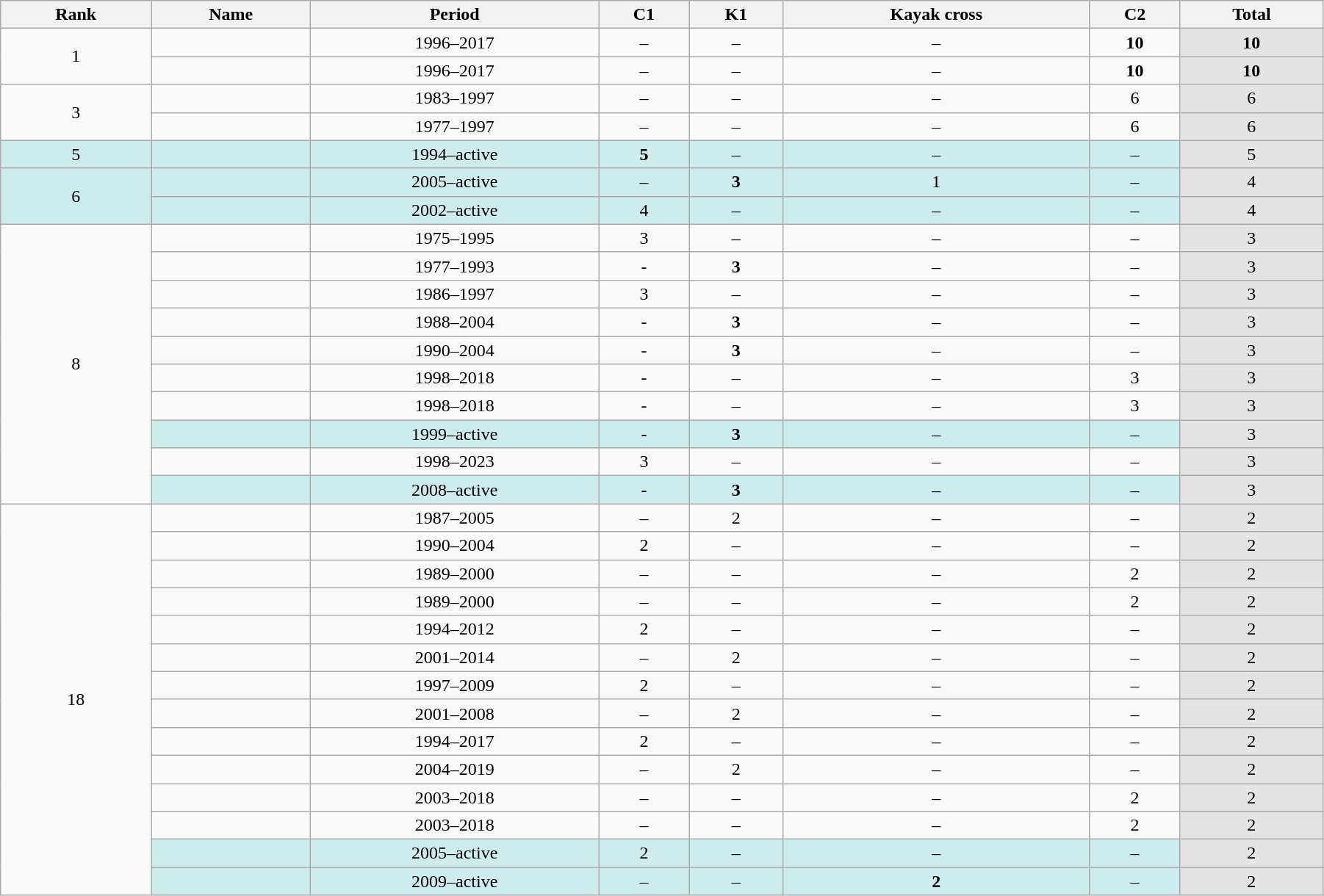<table class="wikitable" width=95% style="text-align:center">
<tr>
<th>Rank</th>
<th>Name</th>
<th>Period</th>
<th>C1</th>
<th>K1</th>
<th>Kayak cross</th>
<th>C2</th>
<th>Total</th>
</tr>
<tr>
<td rowspan=2>1</td>
<td align=left></td>
<td>1996–2017</td>
<td>–</td>
<td>–</td>
<td>–</td>
<td><strong>10</strong></td>
<td style="background:#E4E4E4;"><strong>10</strong></td>
</tr>
<tr>
<td align=left></td>
<td>1996–2017</td>
<td>–</td>
<td>–</td>
<td>–</td>
<td><strong>10</strong></td>
<td style="background:#E4E4E4;"><strong>10</strong></td>
</tr>
<tr>
<td rowspan=2>3</td>
<td align=left></td>
<td>1983–1997</td>
<td>–</td>
<td>–</td>
<td>–</td>
<td>6</td>
<td style="background:#E4E4E4;">6</td>
</tr>
<tr>
<td align=left></td>
<td>1977–1997</td>
<td>–</td>
<td>–</td>
<td>–</td>
<td>6</td>
<td style="background:#E4E4E4;">6</td>
</tr>
<tr style="background:#CFECEC">
<td>5</td>
<td align=left></td>
<td>1994–active</td>
<td><strong>5</strong></td>
<td>–</td>
<td>–</td>
<td>–</td>
<td style="background:#E4E4E4;">5</td>
</tr>
<tr style="background:#CFECEC">
<td rowspan=2>6</td>
<td align=left></td>
<td>2005–active</td>
<td>–</td>
<td><strong>3</strong></td>
<td>1</td>
<td>–</td>
<td style="background:#E4E4E4;">4</td>
</tr>
<tr style="background:#CFECEC">
<td align=left></td>
<td>2002–active</td>
<td>4</td>
<td>–</td>
<td>–</td>
<td>–</td>
<td style="background:#E4E4E4;">4</td>
</tr>
<tr>
<td rowspan=10>8</td>
<td align=left></td>
<td>1975–1995</td>
<td>3</td>
<td>–</td>
<td>–</td>
<td>–</td>
<td style="background:#E4E4E4;">3</td>
</tr>
<tr>
<td align=left></td>
<td>1977–1993</td>
<td>-</td>
<td><strong>3</strong></td>
<td>–</td>
<td>–</td>
<td style="background:#E4E4E4;">3</td>
</tr>
<tr>
<td align=left></td>
<td>1986–1997</td>
<td>3</td>
<td>–</td>
<td>–</td>
<td>–</td>
<td style="background:#E4E4E4;">3</td>
</tr>
<tr>
<td align=left></td>
<td>1988–2004</td>
<td>-</td>
<td><strong>3</strong></td>
<td>–</td>
<td>–</td>
<td style="background:#E4E4E4;">3</td>
</tr>
<tr>
<td align=left></td>
<td>1990–2004</td>
<td>-</td>
<td><strong>3</strong></td>
<td>–</td>
<td>–</td>
<td style="background:#E4E4E4;">3</td>
</tr>
<tr>
<td align=left></td>
<td>1998–2018</td>
<td>-</td>
<td>–</td>
<td>–</td>
<td>3</td>
<td style="background:#E4E4E4;">3</td>
</tr>
<tr>
<td align=left></td>
<td>1998–2018</td>
<td>-</td>
<td>–</td>
<td>–</td>
<td>3</td>
<td style="background:#E4E4E4;">3</td>
</tr>
<tr style="background:#CFECEC">
<td align=left></td>
<td>1999–active</td>
<td>-</td>
<td><strong>3</strong></td>
<td>–</td>
<td>–</td>
<td style="background:#E4E4E4;">3</td>
</tr>
<tr>
<td align=left></td>
<td>1998–2023</td>
<td>3</td>
<td>–</td>
<td>–</td>
<td>–</td>
<td style="background:#E4E4E4;">3</td>
</tr>
<tr style="background:#CFECEC">
<td align=left></td>
<td>2008–active</td>
<td>-</td>
<td><strong>3</strong></td>
<td>–</td>
<td>–</td>
<td style="background:#E4E4E4;">3</td>
</tr>
<tr>
<td rowspan=14>18</td>
<td align=left></td>
<td>1987–2005</td>
<td>–</td>
<td>2</td>
<td>–</td>
<td>–</td>
<td style="background:#E4E4E4;">2</td>
</tr>
<tr>
<td align=left></td>
<td>1990–2004</td>
<td>2</td>
<td>–</td>
<td>–</td>
<td>–</td>
<td style="background:#E4E4E4;">2</td>
</tr>
<tr>
<td align=left></td>
<td>1989–2000</td>
<td>–</td>
<td>–</td>
<td>–</td>
<td>2</td>
<td style="background:#E4E4E4;">2</td>
</tr>
<tr>
<td align=left></td>
<td>1989–2000</td>
<td>–</td>
<td>–</td>
<td>–</td>
<td>2</td>
<td style="background:#E4E4E4;">2</td>
</tr>
<tr>
<td align=left></td>
<td>1994–2012</td>
<td>2</td>
<td>–</td>
<td>–</td>
<td>–</td>
<td style="background:#E4E4E4;">2</td>
</tr>
<tr>
<td align=left></td>
<td>2001–2014</td>
<td>–</td>
<td>2</td>
<td>–</td>
<td>–</td>
<td style="background:#E4E4E4;">2</td>
</tr>
<tr>
<td align=left></td>
<td>1997–2009</td>
<td>2</td>
<td>–</td>
<td>–</td>
<td>–</td>
<td style="background:#E4E4E4;">2</td>
</tr>
<tr>
<td align=left></td>
<td>2001–2008</td>
<td>–</td>
<td>2</td>
<td>–</td>
<td>–</td>
<td style="background:#E4E4E4;">2</td>
</tr>
<tr>
<td align=left></td>
<td>1994–2017</td>
<td>2</td>
<td>–</td>
<td>–</td>
<td>–</td>
<td style="background:#E4E4E4;">2</td>
</tr>
<tr>
<td align=left></td>
<td>2004–2019</td>
<td>–</td>
<td>2</td>
<td>–</td>
<td>–</td>
<td style="background:#E4E4E4;">2</td>
</tr>
<tr>
<td align=left></td>
<td>2003–2018</td>
<td>–</td>
<td>–</td>
<td>–</td>
<td>2</td>
<td style="background:#E4E4E4;">2</td>
</tr>
<tr>
<td align=left></td>
<td>2003–2018</td>
<td>–</td>
<td>–</td>
<td>–</td>
<td>2</td>
<td style="background:#E4E4E4;">2</td>
</tr>
<tr style="background:#CFECEC">
<td align=left></td>
<td>2005–active</td>
<td>2</td>
<td>–</td>
<td>–</td>
<td>–</td>
<td style="background:#E4E4E4;">2</td>
</tr>
<tr style="background:#CFECEC">
<td align=left></td>
<td>2009–active</td>
<td>–</td>
<td>–</td>
<td><strong>2</strong></td>
<td>–</td>
<td style="background:#E4E4E4;">2</td>
</tr>
</table>
